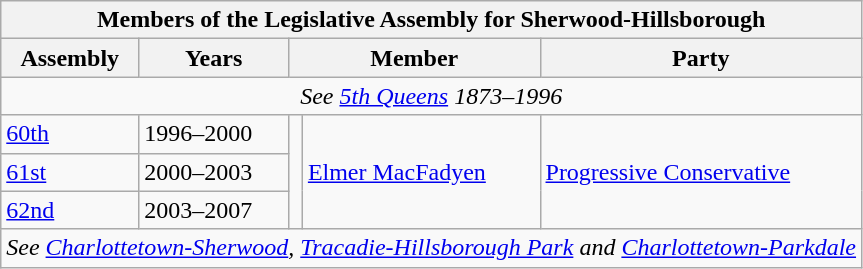<table class="wikitable" align=centre>
<tr>
<th colspan=5>Members of the Legislative Assembly for Sherwood-Hillsborough</th>
</tr>
<tr>
<th>Assembly</th>
<th>Years</th>
<th colspan="2">Member</th>
<th>Party</th>
</tr>
<tr>
<td align="center" colspan=5><em>See <a href='#'>5th Queens</a> 1873–1996</em></td>
</tr>
<tr>
<td><a href='#'>60th</a></td>
<td>1996–2000</td>
<td rowspan=3 ></td>
<td rowspan=3><a href='#'>Elmer MacFadyen</a></td>
<td rowspan=3><a href='#'>Progressive Conservative</a></td>
</tr>
<tr>
<td><a href='#'>61st</a></td>
<td>2000–2003</td>
</tr>
<tr>
<td><a href='#'>62nd</a></td>
<td>2003–2007</td>
</tr>
<tr>
<td align="center" colspan=5><em>See <a href='#'>Charlottetown-Sherwood</a>, <a href='#'>Tracadie-Hillsborough Park</a> and <a href='#'>Charlottetown-Parkdale</a></em></td>
</tr>
</table>
